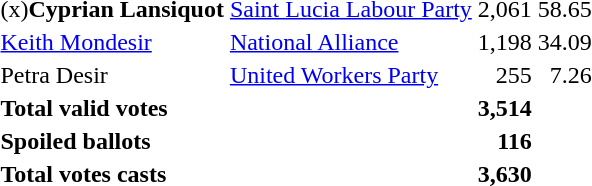<table wikitable>
<tr>
<td align="left">(x)<strong>Cyprian Lansiquot</strong></td>
<td align="left"><a href='#'>Saint Lucia Labour Party</a></td>
<td align="right">2,061</td>
<td align="right">58.65</td>
</tr>
<tr>
<td align="left"><a href='#'>Keith Mondesir</a></td>
<td align="left"><a href='#'>National Alliance</a></td>
<td align="right">1,198</td>
<td align="right">34.09</td>
</tr>
<tr>
<td align="left">Petra Desir</td>
<td align="left"><a href='#'>United Workers Party</a></td>
<td align="right">255</td>
<td align="right">7.26</td>
</tr>
<tr>
<th align="left">Total valid votes</th>
<th align="left"></th>
<th align="right">3,514</th>
<th align="right"></th>
</tr>
<tr>
<th align="left">Spoiled ballots</th>
<th align="left"></th>
<th align="right">116</th>
<th align="right"></th>
</tr>
<tr>
<th align="left">Total votes casts</th>
<th align="left"></th>
<th align="right">3,630</th>
<th align="right"></th>
</tr>
</table>
